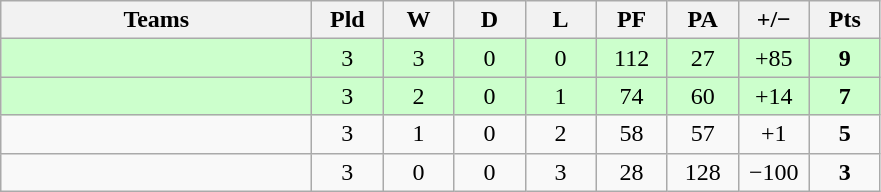<table class="wikitable" style="text-align: center;">
<tr>
<th width="200">Teams</th>
<th width="40">Pld</th>
<th width="40">W</th>
<th width="40">D</th>
<th width="40">L</th>
<th width="40">PF</th>
<th width="40">PA</th>
<th width="40">+/−</th>
<th width="40">Pts</th>
</tr>
<tr bgcolor=ccffcc>
<td align=left></td>
<td>3</td>
<td>3</td>
<td>0</td>
<td>0</td>
<td>112</td>
<td>27</td>
<td>+85</td>
<td><strong>9</strong></td>
</tr>
<tr bgcolor=ccffcc>
<td align=left></td>
<td>3</td>
<td>2</td>
<td>0</td>
<td>1</td>
<td>74</td>
<td>60</td>
<td>+14</td>
<td><strong>7</strong></td>
</tr>
<tr>
<td align=left></td>
<td>3</td>
<td>1</td>
<td>0</td>
<td>2</td>
<td>58</td>
<td>57</td>
<td>+1</td>
<td><strong>5</strong></td>
</tr>
<tr>
<td align=left></td>
<td>3</td>
<td>0</td>
<td>0</td>
<td>3</td>
<td>28</td>
<td>128</td>
<td>−100</td>
<td><strong>3</strong></td>
</tr>
</table>
